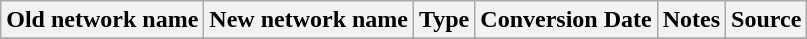<table class="wikitable">
<tr>
<th>Old network name</th>
<th>New network name</th>
<th>Type</th>
<th>Conversion Date</th>
<th>Notes</th>
<th>Source</th>
</tr>
<tr>
</tr>
</table>
